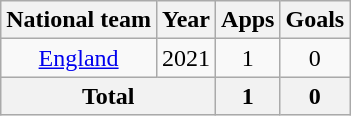<table class="wikitable" style="text-align: center;">
<tr>
<th>National team</th>
<th>Year</th>
<th>Apps</th>
<th>Goals</th>
</tr>
<tr>
<td><a href='#'>England</a></td>
<td>2021</td>
<td>1</td>
<td>0</td>
</tr>
<tr>
<th colspan="2">Total</th>
<th>1</th>
<th>0</th>
</tr>
</table>
